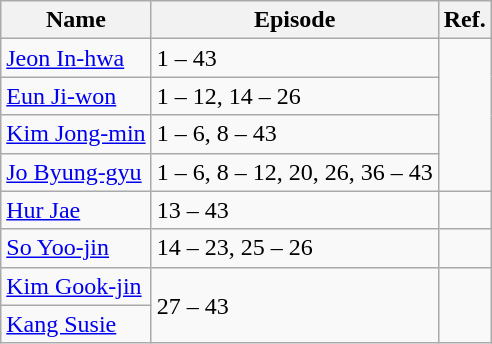<table class=wikitable>
<tr>
<th>Name</th>
<th>Episode</th>
<th>Ref.</th>
</tr>
<tr>
<td><a href='#'>Jeon In-hwa</a></td>
<td>1 – 43</td>
<td rowspan=4></td>
</tr>
<tr>
<td><a href='#'>Eun Ji-won</a></td>
<td>1 – 12, 14 – 26</td>
</tr>
<tr>
<td><a href='#'>Kim Jong-min</a></td>
<td>1 – 6, 8 – 43</td>
</tr>
<tr>
<td><a href='#'>Jo Byung-gyu</a></td>
<td>1 – 6, 8 – 12, 20, 26, 36 – 43</td>
</tr>
<tr>
<td><a href='#'>Hur Jae</a></td>
<td>13 – 43</td>
<td></td>
</tr>
<tr>
<td><a href='#'>So Yoo-jin</a></td>
<td>14 – 23, 25 – 26</td>
<td></td>
</tr>
<tr>
<td><a href='#'>Kim Gook-jin</a></td>
<td rowspan=2>27 – 43</td>
<td rowspan=2></td>
</tr>
<tr>
<td><a href='#'>Kang Susie</a></td>
</tr>
</table>
